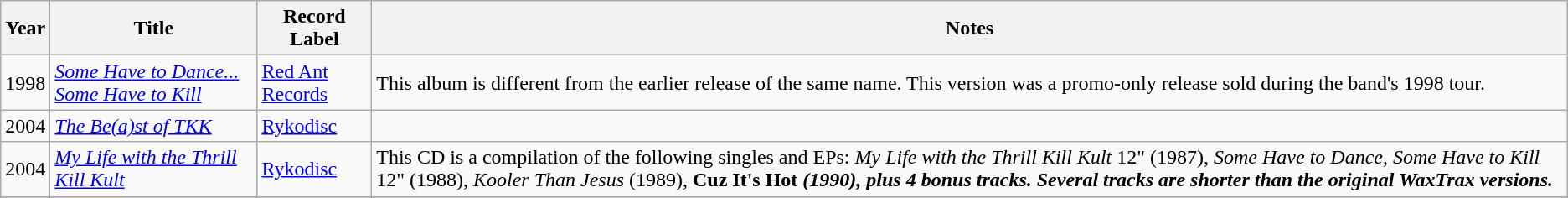<table class="wikitable">
<tr>
<th>Year</th>
<th>Title</th>
<th>Record Label</th>
<th>Notes</th>
</tr>
<tr>
<td>1998</td>
<td><em><a href='#'>Some Have to Dance... Some Have to Kill</a></em></td>
<td><a href='#'>Red Ant Records</a></td>
<td>This album is different from the earlier release of the same name.  This version was a promo-only release sold during the band's 1998 tour.</td>
</tr>
<tr>
<td>2004</td>
<td><em><a href='#'>The Be(a)st of TKK</a></em></td>
<td><a href='#'>Rykodisc</a></td>
<td></td>
</tr>
<tr>
<td>2004</td>
<td><em><a href='#'>My Life with the Thrill Kill Kult</a></em></td>
<td><a href='#'>Rykodisc</a></td>
<td>This CD is a compilation of the following singles and EPs: <em>My Life with the Thrill Kill Kult</em> 12" (1987), <em>Some Have to Dance, Some Have to Kill</em> 12" (1988), <em>Kooler Than Jesus</em> (1989), <strong>Cuz It's Hot<em> (1990), plus 4 bonus tracks. Several tracks are shorter than the original WaxTrax versions.</td>
</tr>
<tr>
</tr>
</table>
